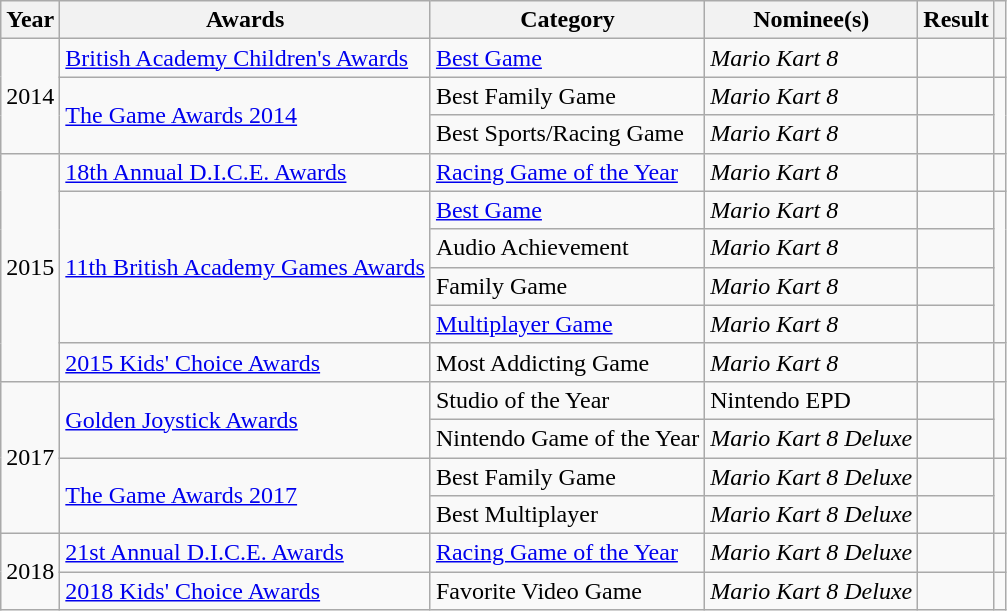<table class="wikitable mw-collapsible">
<tr>
<th>Year</th>
<th>Awards</th>
<th>Category</th>
<th>Nominee(s)</th>
<th>Result</th>
<th></th>
</tr>
<tr>
<td rowspan="3" align="center">2014</td>
<td><a href='#'>British Academy Children's Awards</a></td>
<td><a href='#'>Best Game</a></td>
<td><em>Mario Kart 8</em></td>
<td></td>
<td align="center"></td>
</tr>
<tr>
<td rowspan="2"><a href='#'>The Game Awards 2014</a></td>
<td>Best Family Game</td>
<td><em>Mario Kart 8</em></td>
<td></td>
<td rowspan="2" align="center"></td>
</tr>
<tr>
<td>Best Sports/Racing Game</td>
<td><em>Mario Kart 8</em></td>
<td></td>
</tr>
<tr>
<td rowspan="6" align="center">2015</td>
<td><a href='#'>18th Annual D.I.C.E. Awards</a></td>
<td><a href='#'>Racing Game of the Year</a></td>
<td><em>Mario Kart 8</em></td>
<td></td>
<td align="center"></td>
</tr>
<tr>
<td rowspan="4"><a href='#'>11th British Academy Games Awards</a></td>
<td><a href='#'>Best Game</a></td>
<td><em>Mario Kart 8</em></td>
<td></td>
<td rowspan="4" align="center"></td>
</tr>
<tr>
<td>Audio Achievement</td>
<td><em>Mario Kart 8</em></td>
<td></td>
</tr>
<tr>
<td>Family Game</td>
<td><em>Mario Kart 8</em></td>
<td></td>
</tr>
<tr>
<td><a href='#'>Multiplayer Game</a></td>
<td><em>Mario Kart 8</em></td>
<td></td>
</tr>
<tr>
<td><a href='#'>2015 Kids' Choice Awards</a></td>
<td>Most Addicting Game</td>
<td><em>Mario Kart 8</em></td>
<td></td>
<td align="center"></td>
</tr>
<tr>
<td rowspan="4">2017</td>
<td rowspan="2"><a href='#'>Golden Joystick Awards</a></td>
<td>Studio of the Year</td>
<td>Nintendo EPD</td>
<td></td>
<td rowspan="2" align="center"></td>
</tr>
<tr>
<td>Nintendo Game of the Year</td>
<td><em>Mario Kart 8 Deluxe</em></td>
<td></td>
</tr>
<tr>
<td rowspan="2"><a href='#'>The Game Awards 2017</a></td>
<td>Best Family Game</td>
<td><em>Mario Kart 8 Deluxe</em></td>
<td></td>
<td rowspan="2" align="center"></td>
</tr>
<tr>
<td>Best Multiplayer</td>
<td><em>Mario Kart 8 Deluxe</em></td>
<td></td>
</tr>
<tr>
<td rowspan="2">2018</td>
<td><a href='#'>21st Annual D.I.C.E. Awards</a></td>
<td><a href='#'>Racing Game of the Year</a></td>
<td><em>Mario Kart 8 Deluxe</em></td>
<td></td>
<td align="center"></td>
</tr>
<tr>
<td><a href='#'>2018 Kids' Choice Awards</a></td>
<td>Favorite Video Game</td>
<td><em>Mario Kart 8 Deluxe</em></td>
<td></td>
<td align="center"></td>
</tr>
</table>
